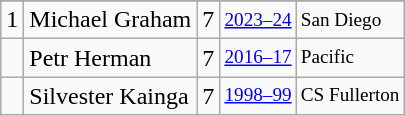<table class="wikitable">
<tr>
</tr>
<tr>
<td>1</td>
<td>Michael Graham</td>
<td>7</td>
<td style="font-size:80%;"><a href='#'>2023–24</a></td>
<td style="font-size:80%;">San Diego</td>
</tr>
<tr>
<td></td>
<td>Petr Herman</td>
<td>7</td>
<td style="font-size:80%;"><a href='#'>2016–17</a></td>
<td style="font-size:80%;">Pacific</td>
</tr>
<tr>
<td></td>
<td>Silvester Kainga</td>
<td>7</td>
<td style="font-size:80%;"><a href='#'>1998–99</a></td>
<td style="font-size:80%;">CS Fullerton</td>
</tr>
</table>
